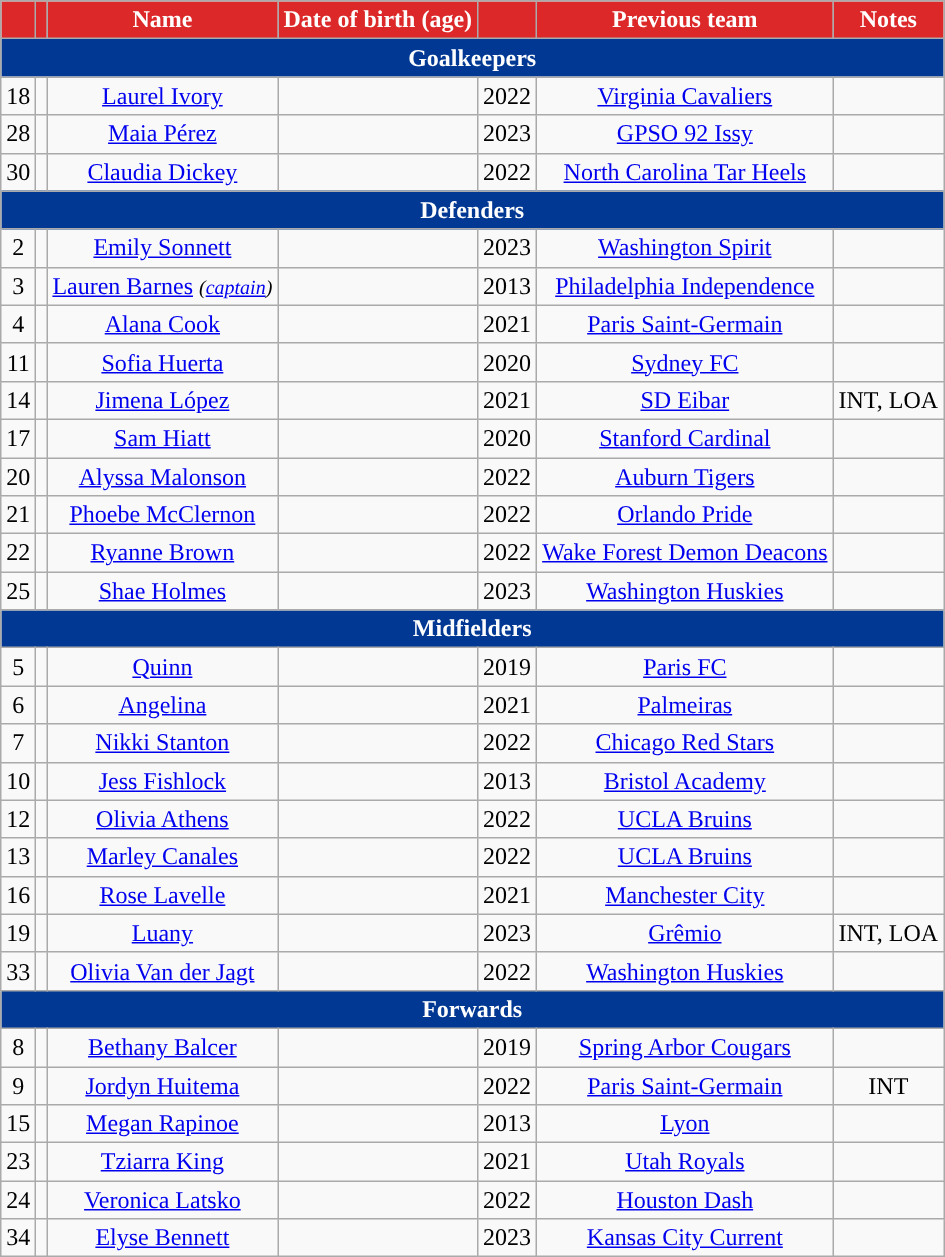<table class="wikitable" style="text-align:center;">
<tr>
<th style="background:#DC2828; color:white;"></th>
<th style="background:#DC2828; color:white;"></th>
<th style="background:#DC2828; color:white;">Name</th>
<th style="background:#DC2828; color:white;">Date of birth (age)</th>
<th style="background:#DC2828; color:white;"></th>
<th style="background:#DC2828; color:white;">Previous team</th>
<th style="background:#DC2828; color:white;">Notes</th>
</tr>
<tr>
<th colspan="7" style="background:#003893; color:white; ">Goalkeepers</th>
</tr>
<tr>
<td>18</td>
<td></td>
<td><a href='#'>Laurel Ivory</a></td>
<td></td>
<td>2022</td>
<td> <a href='#'>Virginia Cavaliers</a></td>
<td></td>
</tr>
<tr>
<td>28</td>
<td></td>
<td><a href='#'>Maia Pérez</a></td>
<td></td>
<td>2023</td>
<td> <a href='#'>GPSO 92 Issy</a></td>
<td></td>
</tr>
<tr>
<td>30</td>
<td></td>
<td><a href='#'>Claudia Dickey</a></td>
<td></td>
<td>2022</td>
<td> <a href='#'>North Carolina Tar Heels</a></td>
<td></td>
</tr>
<tr>
<th colspan="7" style="background:#003893; color:white; ">Defenders</th>
</tr>
<tr>
<td>2</td>
<td></td>
<td><a href='#'>Emily Sonnett</a></td>
<td></td>
<td>2023</td>
<td> <a href='#'>Washington Spirit</a></td>
<td></td>
</tr>
<tr>
<td>3</td>
<td></td>
<td><a href='#'>Lauren Barnes</a> <em><small>(<a href='#'>captain</a>)</small></em></td>
<td></td>
<td>2013</td>
<td> <a href='#'>Philadelphia Independence</a></td>
<td></td>
</tr>
<tr>
<td>4</td>
<td></td>
<td><a href='#'>Alana Cook</a></td>
<td></td>
<td>2021</td>
<td> <a href='#'>Paris Saint-Germain</a></td>
<td></td>
</tr>
<tr>
<td>11</td>
<td></td>
<td><a href='#'>Sofia Huerta</a></td>
<td></td>
<td>2020</td>
<td> <a href='#'>Sydney FC</a></td>
<td></td>
</tr>
<tr>
<td>14</td>
<td></td>
<td><a href='#'>Jimena López</a></td>
<td></td>
<td>2021</td>
<td> <a href='#'>SD Eibar</a></td>
<td>INT, LOA</td>
</tr>
<tr>
<td>17</td>
<td></td>
<td><a href='#'>Sam Hiatt</a></td>
<td></td>
<td>2020</td>
<td> <a href='#'>Stanford Cardinal</a></td>
<td></td>
</tr>
<tr>
<td>20</td>
<td></td>
<td><a href='#'>Alyssa Malonson</a></td>
<td></td>
<td>2022</td>
<td> <a href='#'>Auburn Tigers</a></td>
<td></td>
</tr>
<tr>
<td>21</td>
<td></td>
<td><a href='#'>Phoebe McClernon</a></td>
<td></td>
<td>2022</td>
<td> <a href='#'>Orlando Pride</a></td>
<td></td>
</tr>
<tr>
<td>22</td>
<td></td>
<td><a href='#'>Ryanne Brown</a></td>
<td></td>
<td>2022</td>
<td> <a href='#'>Wake Forest Demon Deacons</a></td>
<td></td>
</tr>
<tr>
<td>25</td>
<td></td>
<td><a href='#'>Shae Holmes</a></td>
<td></td>
<td>2023</td>
<td> <a href='#'>Washington Huskies</a></td>
<td></td>
</tr>
<tr>
<th colspan="7" style="background:#003893; color:white; ">Midfielders</th>
</tr>
<tr>
<td>5</td>
<td></td>
<td><a href='#'>Quinn</a></td>
<td></td>
<td>2019</td>
<td> <a href='#'>Paris FC</a></td>
<td></td>
</tr>
<tr>
<td>6</td>
<td></td>
<td><a href='#'>Angelina</a></td>
<td></td>
<td>2021</td>
<td> <a href='#'>Palmeiras</a></td>
<td></td>
</tr>
<tr>
<td>7</td>
<td></td>
<td><a href='#'>Nikki Stanton</a></td>
<td></td>
<td>2022</td>
<td> <a href='#'>Chicago Red Stars</a></td>
<td></td>
</tr>
<tr>
<td>10</td>
<td></td>
<td><a href='#'>Jess Fishlock</a></td>
<td></td>
<td>2013</td>
<td> <a href='#'>Bristol Academy</a></td>
<td></td>
</tr>
<tr>
<td>12</td>
<td></td>
<td><a href='#'>Olivia Athens</a></td>
<td></td>
<td>2022</td>
<td> <a href='#'>UCLA Bruins</a></td>
<td></td>
</tr>
<tr>
<td>13</td>
<td></td>
<td><a href='#'>Marley Canales</a></td>
<td></td>
<td>2022</td>
<td> <a href='#'>UCLA Bruins</a></td>
<td></td>
</tr>
<tr>
<td>16</td>
<td></td>
<td><a href='#'>Rose Lavelle</a></td>
<td></td>
<td>2021</td>
<td> <a href='#'>Manchester City</a></td>
<td></td>
</tr>
<tr>
<td>19</td>
<td></td>
<td><a href='#'>Luany</a></td>
<td></td>
<td>2023</td>
<td> <a href='#'>Grêmio</a></td>
<td>INT, LOA</td>
</tr>
<tr>
<td>33</td>
<td></td>
<td><a href='#'>Olivia Van der Jagt</a></td>
<td></td>
<td>2022</td>
<td> <a href='#'>Washington Huskies</a></td>
<td></td>
</tr>
<tr>
<th colspan="7" style="background:#003893; color:white; ">Forwards</th>
</tr>
<tr>
<td>8</td>
<td></td>
<td><a href='#'>Bethany Balcer</a></td>
<td></td>
<td>2019</td>
<td> <a href='#'>Spring Arbor Cougars</a></td>
<td></td>
</tr>
<tr>
<td>9</td>
<td></td>
<td><a href='#'>Jordyn Huitema</a></td>
<td></td>
<td>2022</td>
<td> <a href='#'>Paris Saint-Germain</a></td>
<td>INT</td>
</tr>
<tr>
<td>15</td>
<td></td>
<td><a href='#'>Megan Rapinoe</a></td>
<td></td>
<td>2013</td>
<td> <a href='#'>Lyon</a></td>
<td></td>
</tr>
<tr>
<td>23</td>
<td></td>
<td><a href='#'>Tziarra King</a></td>
<td></td>
<td>2021</td>
<td> <a href='#'>Utah Royals</a></td>
<td></td>
</tr>
<tr>
<td>24</td>
<td></td>
<td><a href='#'>Veronica Latsko</a></td>
<td></td>
<td>2022</td>
<td> <a href='#'>Houston Dash</a></td>
<td></td>
</tr>
<tr>
<td>34</td>
<td></td>
<td><a href='#'>Elyse Bennett</a></td>
<td></td>
<td>2023</td>
<td> <a href='#'>Kansas City Current</a></td>
<td></td>
</tr>
</table>
